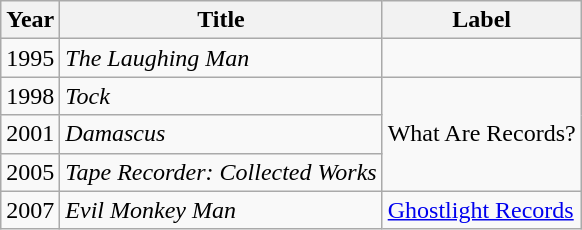<table class="wikitable">
<tr>
<th>Year</th>
<th>Title</th>
<th>Label</th>
</tr>
<tr>
<td>1995</td>
<td><em>The Laughing Man</em></td>
<td></td>
</tr>
<tr>
<td>1998</td>
<td><em>Tock</em></td>
<td rowspan="3">What Are Records?</td>
</tr>
<tr>
<td>2001</td>
<td><em>Damascus</em></td>
</tr>
<tr>
<td>2005</td>
<td><em>Tape Recorder: Collected Works</em></td>
</tr>
<tr>
<td>2007</td>
<td><em>Evil Monkey Man</em></td>
<td><a href='#'>Ghostlight Records</a></td>
</tr>
</table>
